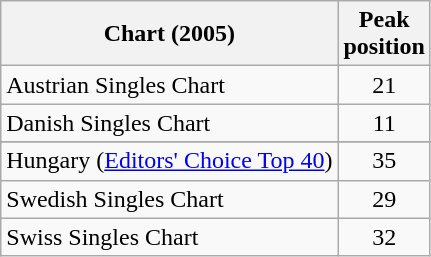<table class="wikitable sortable">
<tr>
<th>Chart (2005)</th>
<th>Peak<br>position</th>
</tr>
<tr>
<td>Austrian Singles Chart</td>
<td style="text-align:center;">21</td>
</tr>
<tr>
<td>Danish Singles Chart</td>
<td style="text-align:center;">11</td>
</tr>
<tr>
</tr>
<tr>
<td>Hungary (<a href='#'>Editors' Choice Top 40</a>)</td>
<td style="text-align:center;">35</td>
</tr>
<tr>
<td>Swedish Singles Chart</td>
<td style="text-align:center;">29</td>
</tr>
<tr>
<td>Swiss Singles Chart</td>
<td style="text-align:center;">32</td>
</tr>
</table>
